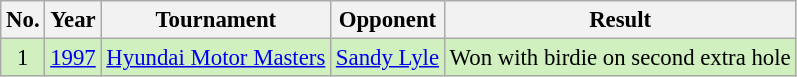<table class="wikitable" style="font-size:95%;">
<tr>
<th>No.</th>
<th>Year</th>
<th>Tournament</th>
<th>Opponent</th>
<th>Result</th>
</tr>
<tr style="background:#D0F0C0;">
<td align=center>1</td>
<td><a href='#'>1997</a></td>
<td><a href='#'>Hyundai Motor Masters</a></td>
<td> <a href='#'>Sandy Lyle</a></td>
<td>Won with birdie on second extra hole</td>
</tr>
</table>
